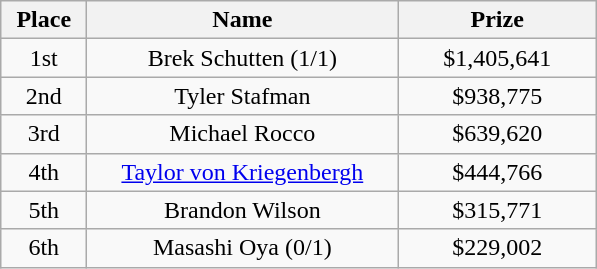<table class="wikitable">
<tr>
<th width="50">Place</th>
<th width="200">Name</th>
<th width="125">Prize</th>
</tr>
<tr>
<td align=center>1st</td>
<td align=center> Brek Schutten (1/1)</td>
<td align=center>$1,405,641</td>
</tr>
<tr>
<td align=center>2nd</td>
<td align=center> Tyler Stafman</td>
<td align=center>$938,775</td>
</tr>
<tr>
<td align=center>3rd</td>
<td align=center> Michael Rocco</td>
<td align=center>$639,620</td>
</tr>
<tr>
<td align=center>4th</td>
<td align=center> <a href='#'>Taylor von Kriegenbergh</a></td>
<td align=center>$444,766</td>
</tr>
<tr>
<td align=center>5th</td>
<td align=center> Brandon Wilson</td>
<td align=center>$315,771</td>
</tr>
<tr>
<td align=center>6th</td>
<td align=center> Masashi Oya (0/1)</td>
<td align=center>$229,002</td>
</tr>
</table>
